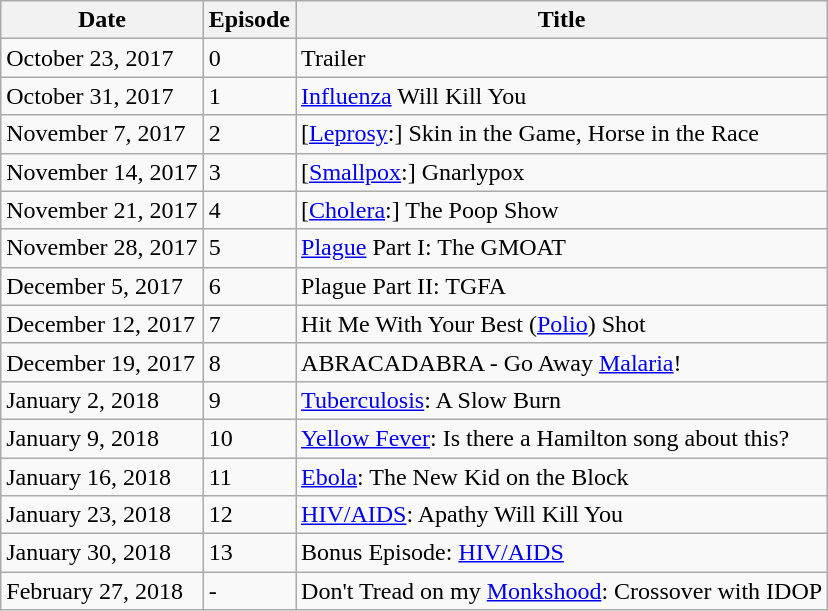<table class="wikitable">
<tr>
<th>Date</th>
<th>Episode</th>
<th>Title</th>
</tr>
<tr>
<td>October 23, 2017</td>
<td>0</td>
<td>Trailer</td>
</tr>
<tr>
<td>October 31, 2017</td>
<td>1</td>
<td><a href='#'>Influenza</a> Will Kill You</td>
</tr>
<tr>
<td>November 7, 2017</td>
<td>2</td>
<td>[<a href='#'>Leprosy</a>:] Skin in the Game, Horse in the Race</td>
</tr>
<tr>
<td>November 14, 2017</td>
<td>3</td>
<td>[<a href='#'>Smallpox</a>:] Gnarlypox</td>
</tr>
<tr>
<td>November 21, 2017</td>
<td>4</td>
<td>[<a href='#'>Cholera</a>:] The Poop Show</td>
</tr>
<tr>
<td>November 28, 2017</td>
<td>5</td>
<td><a href='#'>Plague</a> Part I: The GMOAT</td>
</tr>
<tr>
<td>December 5, 2017</td>
<td>6</td>
<td>Plague Part II: TGFA</td>
</tr>
<tr>
<td>December 12, 2017</td>
<td>7</td>
<td>Hit Me With Your Best (<a href='#'>Polio</a>) Shot</td>
</tr>
<tr>
<td>December 19, 2017</td>
<td>8</td>
<td>ABRACADABRA - Go Away <a href='#'>Malaria</a>!</td>
</tr>
<tr>
<td>January 2, 2018</td>
<td>9</td>
<td><a href='#'>Tuberculosis</a>: A Slow Burn</td>
</tr>
<tr>
<td>January 9, 2018</td>
<td>10</td>
<td><a href='#'>Yellow Fever</a>: Is there a Hamilton song about this?</td>
</tr>
<tr>
<td>January 16, 2018</td>
<td>11</td>
<td><a href='#'>Ebola</a>: The New Kid on the Block</td>
</tr>
<tr>
<td>January 23, 2018</td>
<td>12</td>
<td><a href='#'>HIV/AIDS</a>: Apathy Will Kill You</td>
</tr>
<tr>
<td>January 30, 2018</td>
<td>13</td>
<td>Bonus Episode: <a href='#'>HIV/AIDS</a></td>
</tr>
<tr>
<td>February 27, 2018</td>
<td>-</td>
<td>Don't Tread on my <a href='#'>Monkshood</a>: Crossover with IDOP</td>
</tr>
</table>
